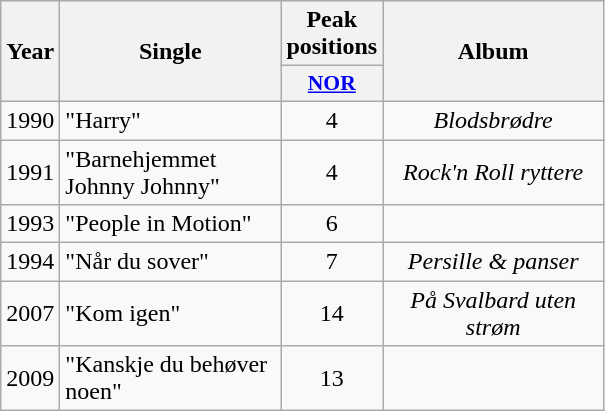<table class="wikitable">
<tr>
<th rowspan="2" style="text-align:center; width:10px;">Year</th>
<th rowspan="2" style="text-align:center; width:140px;">Single</th>
<th style="text-align:center; width:20px;">Peak positions</th>
<th rowspan="2" style="text-align:center; width:140px;">Album</th>
</tr>
<tr>
<th scope="col" style="width:3em;font-size:90%;"><a href='#'>NOR</a><br></th>
</tr>
<tr>
<td style="text-align:center;">1990</td>
<td>"Harry"</td>
<td style="text-align:center;">4</td>
<td style="text-align:center;"><em>Blodsbrødre</em></td>
</tr>
<tr>
<td style="text-align:center;">1991</td>
<td>"Barnehjemmet Johnny Johnny"</td>
<td style="text-align:center;">4</td>
<td style="text-align:center;"><em>Rock'n Roll ryttere</em></td>
</tr>
<tr>
<td style="text-align:center;">1993</td>
<td>"People in Motion"</td>
<td style="text-align:center;">6</td>
<td style="text-align:center;"></td>
</tr>
<tr>
<td style="text-align:center;">1994</td>
<td>"Når du sover"</td>
<td style="text-align:center;">7</td>
<td style="text-align:center;"><em>Persille & panser</em></td>
</tr>
<tr>
<td style="text-align:center;">2007</td>
<td>"Kom igen"</td>
<td style="text-align:center;">14</td>
<td style="text-align:center;"><em>På Svalbard uten strøm</em></td>
</tr>
<tr>
<td style="text-align:center;">2009</td>
<td>"Kanskje du behøver noen"</td>
<td style="text-align:center;">13</td>
<td style="text-align:center;"></td>
</tr>
</table>
